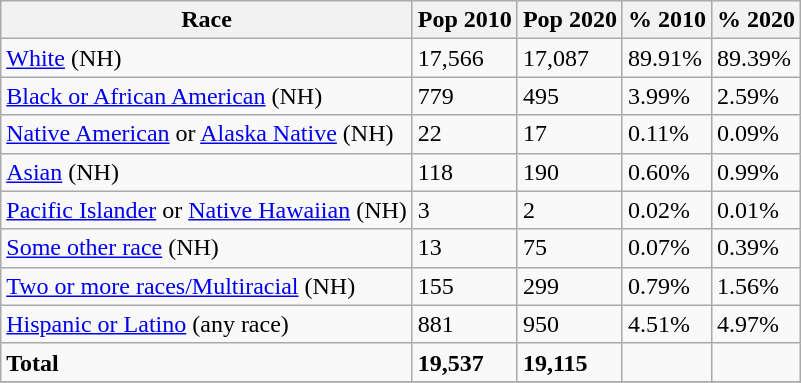<table class="wikitable">
<tr>
<th>Race</th>
<th>Pop 2010</th>
<th>Pop 2020</th>
<th>% 2010</th>
<th>% 2020</th>
</tr>
<tr>
<td><a href='#'>White</a> (NH)</td>
<td>17,566</td>
<td>17,087</td>
<td>89.91%</td>
<td>89.39%</td>
</tr>
<tr>
<td><a href='#'>Black or African American</a> (NH)</td>
<td>779</td>
<td>495</td>
<td>3.99%</td>
<td>2.59%</td>
</tr>
<tr>
<td><a href='#'>Native American</a> or <a href='#'>Alaska Native</a> (NH)</td>
<td>22</td>
<td>17</td>
<td>0.11%</td>
<td>0.09%</td>
</tr>
<tr>
<td><a href='#'>Asian</a> (NH)</td>
<td>118</td>
<td>190</td>
<td>0.60%</td>
<td>0.99%</td>
</tr>
<tr>
<td><a href='#'>Pacific Islander</a> or <a href='#'>Native Hawaiian</a> (NH)</td>
<td>3</td>
<td>2</td>
<td>0.02%</td>
<td>0.01%</td>
</tr>
<tr>
<td><a href='#'>Some other race</a> (NH)</td>
<td>13</td>
<td>75</td>
<td>0.07%</td>
<td>0.39%</td>
</tr>
<tr>
<td><a href='#'>Two or more races/Multiracial</a> (NH)</td>
<td>155</td>
<td>299</td>
<td>0.79%</td>
<td>1.56%</td>
</tr>
<tr>
<td><a href='#'>Hispanic or Latino</a> (any race)</td>
<td>881</td>
<td>950</td>
<td>4.51%</td>
<td>4.97%</td>
</tr>
<tr>
<td><strong>Total</strong></td>
<td><strong>19,537</strong></td>
<td><strong>19,115</strong></td>
<td></td>
<td></td>
</tr>
<tr>
</tr>
</table>
